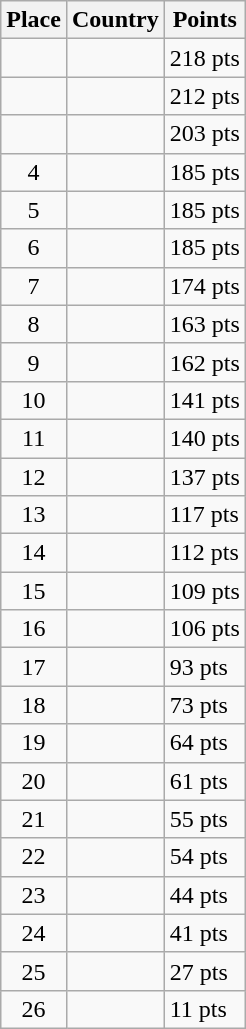<table class=wikitable>
<tr>
<th>Place</th>
<th>Country</th>
<th>Points</th>
</tr>
<tr>
<td align=center></td>
<td></td>
<td>218 pts</td>
</tr>
<tr>
<td align=center></td>
<td></td>
<td>212 pts</td>
</tr>
<tr>
<td align=center></td>
<td></td>
<td>203 pts</td>
</tr>
<tr>
<td align=center>4</td>
<td></td>
<td>185 pts</td>
</tr>
<tr>
<td align=center>5</td>
<td></td>
<td>185 pts</td>
</tr>
<tr>
<td align=center>6</td>
<td></td>
<td>185 pts</td>
</tr>
<tr>
<td align=center>7</td>
<td></td>
<td>174 pts</td>
</tr>
<tr>
<td align=center>8</td>
<td></td>
<td>163 pts</td>
</tr>
<tr>
<td align=center>9</td>
<td></td>
<td>162 pts</td>
</tr>
<tr>
<td align=center>10</td>
<td></td>
<td>141 pts</td>
</tr>
<tr>
<td align=center>11</td>
<td></td>
<td>140 pts</td>
</tr>
<tr>
<td align=center>12</td>
<td></td>
<td>137 pts</td>
</tr>
<tr>
<td align=center>13</td>
<td></td>
<td>117 pts</td>
</tr>
<tr>
<td align=center>14</td>
<td></td>
<td>112 pts</td>
</tr>
<tr>
<td align=center>15</td>
<td></td>
<td>109 pts</td>
</tr>
<tr>
<td align=center>16</td>
<td></td>
<td>106 pts</td>
</tr>
<tr>
<td align=center>17</td>
<td></td>
<td>93 pts</td>
</tr>
<tr>
<td align=center>18</td>
<td></td>
<td>73 pts</td>
</tr>
<tr>
<td align=center>19</td>
<td></td>
<td>64 pts</td>
</tr>
<tr>
<td align=center>20</td>
<td></td>
<td>61 pts</td>
</tr>
<tr>
<td align=center>21</td>
<td></td>
<td>55 pts</td>
</tr>
<tr>
<td align=center>22</td>
<td></td>
<td>54 pts</td>
</tr>
<tr>
<td align=center>23</td>
<td></td>
<td>44 pts</td>
</tr>
<tr>
<td align=center>24</td>
<td></td>
<td>41 pts</td>
</tr>
<tr>
<td align=center>25</td>
<td></td>
<td>27 pts</td>
</tr>
<tr>
<td align=center>26</td>
<td></td>
<td>11 pts</td>
</tr>
</table>
